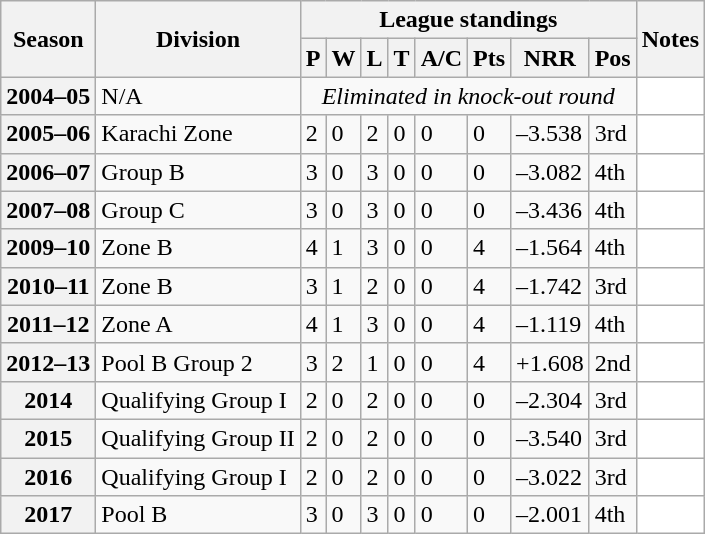<table class="wikitable sortable">
<tr>
<th scope="col" rowspan="2">Season</th>
<th scope="col" rowspan="2">Division</th>
<th scope="col" colspan="8">League standings</th>
<th scope="col" rowspan="2">Notes</th>
</tr>
<tr>
<th scope="col">P</th>
<th scope="col">W</th>
<th scope="col">L</th>
<th scope="col">T</th>
<th scope="col">A/C</th>
<th scope="col">Pts</th>
<th scope="col">NRR</th>
<th scope="col">Pos</th>
</tr>
<tr>
<th scope="row">2004–05</th>
<td>N/A</td>
<td colspan="8" style="text-align:center"><em>Eliminated in knock-out round</em></td>
<td style="background: white;"></td>
</tr>
<tr>
<th scope="row">2005–06</th>
<td>Karachi Zone</td>
<td>2</td>
<td>0</td>
<td>2</td>
<td>0</td>
<td>0</td>
<td>0</td>
<td>–3.538</td>
<td>3rd</td>
<td style="background: white;"></td>
</tr>
<tr>
<th scope="row">2006–07</th>
<td>Group B</td>
<td>3</td>
<td>0</td>
<td>3</td>
<td>0</td>
<td>0</td>
<td>0</td>
<td>–3.082</td>
<td>4th</td>
<td style="background: white;"></td>
</tr>
<tr>
<th scope="row">2007–08</th>
<td>Group C</td>
<td>3</td>
<td>0</td>
<td>3</td>
<td>0</td>
<td>0</td>
<td>0</td>
<td>–3.436</td>
<td>4th</td>
<td style="background: white;"></td>
</tr>
<tr>
<th scope="row">2009–10</th>
<td>Zone B</td>
<td>4</td>
<td>1</td>
<td>3</td>
<td>0</td>
<td>0</td>
<td>4</td>
<td>–1.564</td>
<td>4th</td>
<td style="background: white;"></td>
</tr>
<tr>
<th scope="row">2010–11</th>
<td>Zone B</td>
<td>3</td>
<td>1</td>
<td>2</td>
<td>0</td>
<td>0</td>
<td>4</td>
<td>–1.742</td>
<td>3rd</td>
<td style="background: white;"></td>
</tr>
<tr>
<th scope="row">2011–12</th>
<td>Zone A</td>
<td>4</td>
<td>1</td>
<td>3</td>
<td>0</td>
<td>0</td>
<td>4</td>
<td>–1.119</td>
<td>4th</td>
<td style="background: white;"></td>
</tr>
<tr>
<th scope="row">2012–13</th>
<td>Pool B Group 2</td>
<td>3</td>
<td>2</td>
<td>1</td>
<td>0</td>
<td>0</td>
<td>4</td>
<td>+1.608</td>
<td>2nd</td>
<td style="background: white;"></td>
</tr>
<tr>
<th scope="row">2014</th>
<td>Qualifying Group I</td>
<td>2</td>
<td>0</td>
<td>2</td>
<td>0</td>
<td>0</td>
<td>0</td>
<td>–2.304</td>
<td>3rd</td>
<td style="background: white;"></td>
</tr>
<tr>
<th scope="row">2015</th>
<td>Qualifying Group II</td>
<td>2</td>
<td>0</td>
<td>2</td>
<td>0</td>
<td>0</td>
<td>0</td>
<td>–3.540</td>
<td>3rd</td>
<td style="background: white;"></td>
</tr>
<tr>
<th scope="row">2016</th>
<td>Qualifying Group I</td>
<td>2</td>
<td>0</td>
<td>2</td>
<td>0</td>
<td>0</td>
<td>0</td>
<td>–3.022</td>
<td>3rd</td>
<td style="background: white;"></td>
</tr>
<tr>
<th scope="row">2017</th>
<td>Pool B</td>
<td>3</td>
<td>0</td>
<td>3</td>
<td>0</td>
<td>0</td>
<td>0</td>
<td>–2.001</td>
<td>4th</td>
<td style="background: white;"></td>
</tr>
</table>
